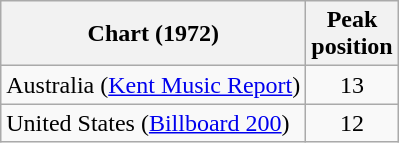<table class="wikitable">
<tr>
<th>Chart (1972)</th>
<th>Peak<br>position</th>
</tr>
<tr>
<td>Australia (<a href='#'>Kent Music Report</a>)</td>
<td style="text-align:center;">13</td>
</tr>
<tr>
<td>United States (<a href='#'>Billboard 200</a>)</td>
<td style="text-align:center;">12</td>
</tr>
</table>
